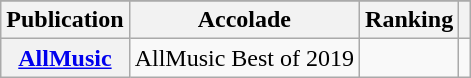<table class="wikitable plainrowheaders">
<tr>
</tr>
<tr>
<th scope="col">Publication</th>
<th scope="col">Accolade</th>
<th scope="col">Ranking</th>
<th scope="col"></th>
</tr>
<tr>
<th scope="row"><a href='#'>AllMusic</a></th>
<td>AllMusic Best of 2019</td>
<td></td>
<td></td>
</tr>
</table>
